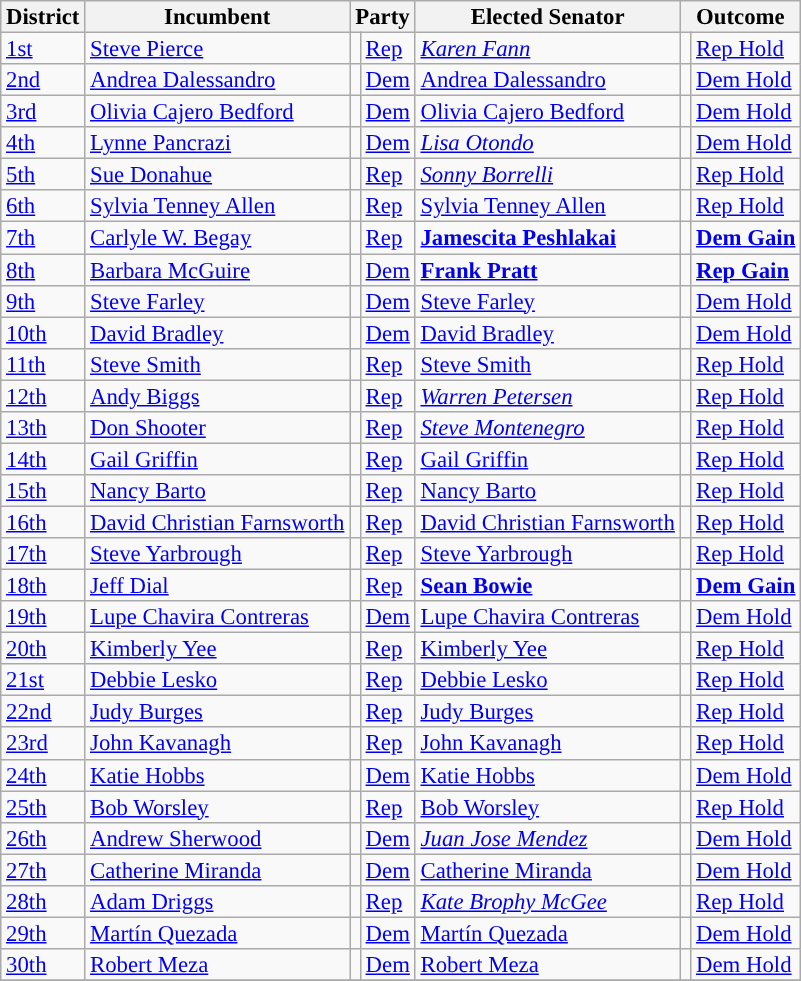<table class="sortable wikitable" style="font-size:95%;line-height:14px;">
<tr>
<th>District</th>
<th>Incumbent</th>
<th colspan="2">Party</th>
<th>Elected Senator</th>
<th colspan="2">Outcome</th>
</tr>
<tr>
<td><a href='#'>1st</a></td>
<td><a href='#'>Steve Pierce</a></td>
<td style="background:"></td>
<td><a href='#'>Rep</a></td>
<td><em><a href='#'>Karen Fann</a></em></td>
<td style="background:"></td>
<td><a href='#'>Rep Hold</a></td>
</tr>
<tr>
<td><a href='#'>2nd</a></td>
<td><a href='#'>Andrea Dalessandro</a></td>
<td style="background:"></td>
<td><a href='#'>Dem</a></td>
<td><a href='#'>Andrea Dalessandro</a></td>
<td style="background:"></td>
<td><a href='#'>Dem Hold</a></td>
</tr>
<tr>
<td><a href='#'>3rd</a></td>
<td><a href='#'>Olivia Cajero Bedford</a></td>
<td style="background:"></td>
<td><a href='#'>Dem</a></td>
<td><a href='#'>Olivia Cajero Bedford</a></td>
<td style="background:"></td>
<td><a href='#'>Dem Hold</a></td>
</tr>
<tr>
<td><a href='#'>4th</a></td>
<td><a href='#'>Lynne Pancrazi</a></td>
<td style="background:"></td>
<td><a href='#'>Dem</a></td>
<td><em><a href='#'>Lisa Otondo</a></em></td>
<td style="background:"></td>
<td><a href='#'>Dem Hold</a></td>
</tr>
<tr>
<td><a href='#'>5th</a></td>
<td><a href='#'>Sue Donahue</a></td>
<td style="background:"></td>
<td><a href='#'>Rep</a></td>
<td><em><a href='#'>Sonny Borrelli</a></em></td>
<td style="background:"></td>
<td><a href='#'>Rep Hold</a></td>
</tr>
<tr>
<td><a href='#'>6th</a></td>
<td><a href='#'>Sylvia Tenney Allen</a></td>
<td style="background:"></td>
<td><a href='#'>Rep</a></td>
<td><a href='#'>Sylvia Tenney Allen</a></td>
<td style="background:"></td>
<td><a href='#'>Rep Hold</a></td>
</tr>
<tr>
<td><a href='#'>7th</a></td>
<td><a href='#'>Carlyle W. Begay</a></td>
<td style="background:"></td>
<td><a href='#'>Rep</a></td>
<td><strong><a href='#'>Jamescita Peshlakai</a></strong></td>
<td style="background:"></td>
<td><strong><a href='#'>Dem Gain</a></strong></td>
</tr>
<tr>
<td><a href='#'>8th</a></td>
<td><a href='#'>Barbara McGuire</a></td>
<td style="background:"></td>
<td><a href='#'>Dem</a></td>
<td><strong><a href='#'>Frank Pratt</a></strong></td>
<td style="background:"></td>
<td><strong><a href='#'>Rep Gain</a></strong></td>
</tr>
<tr>
<td><a href='#'>9th</a></td>
<td><a href='#'>Steve Farley</a></td>
<td style="background:"></td>
<td><a href='#'>Dem</a></td>
<td><a href='#'>Steve Farley</a></td>
<td style="background:"></td>
<td><a href='#'>Dem Hold</a></td>
</tr>
<tr>
<td><a href='#'>10th</a></td>
<td><a href='#'>David Bradley</a></td>
<td style="background:"></td>
<td><a href='#'>Dem</a></td>
<td><a href='#'>David Bradley</a></td>
<td style="background:"></td>
<td><a href='#'>Dem Hold</a></td>
</tr>
<tr>
<td><a href='#'>11th</a></td>
<td><a href='#'>Steve Smith</a></td>
<td style="background:"></td>
<td><a href='#'>Rep</a></td>
<td><a href='#'>Steve Smith</a></td>
<td style="background:"></td>
<td><a href='#'>Rep Hold</a></td>
</tr>
<tr>
<td><a href='#'>12th</a></td>
<td><a href='#'>Andy Biggs</a></td>
<td style="background:"></td>
<td><a href='#'>Rep</a></td>
<td><em><a href='#'>Warren Petersen</a></em></td>
<td style="background:"></td>
<td><a href='#'>Rep Hold</a></td>
</tr>
<tr>
<td><a href='#'>13th</a></td>
<td><a href='#'>Don Shooter</a></td>
<td style="background:"></td>
<td><a href='#'>Rep</a></td>
<td><em><a href='#'>Steve Montenegro</a></em></td>
<td style="background:"></td>
<td><a href='#'>Rep Hold</a></td>
</tr>
<tr>
<td><a href='#'>14th</a></td>
<td><a href='#'>Gail Griffin</a></td>
<td style="background:"></td>
<td><a href='#'>Rep</a></td>
<td><a href='#'>Gail Griffin</a></td>
<td style="background:"></td>
<td><a href='#'>Rep Hold</a></td>
</tr>
<tr>
<td><a href='#'>15th</a></td>
<td><a href='#'>Nancy Barto</a></td>
<td style="background:"></td>
<td><a href='#'>Rep</a></td>
<td><a href='#'>Nancy Barto</a></td>
<td style="background:"></td>
<td><a href='#'>Rep Hold</a></td>
</tr>
<tr>
<td><a href='#'>16th</a></td>
<td><a href='#'>David Christian Farnsworth</a></td>
<td style="background:"></td>
<td><a href='#'>Rep</a></td>
<td><a href='#'>David Christian Farnsworth</a></td>
<td style="background:"></td>
<td><a href='#'>Rep Hold</a></td>
</tr>
<tr>
<td><a href='#'>17th</a></td>
<td><a href='#'>Steve Yarbrough</a></td>
<td style="background:"></td>
<td><a href='#'>Rep</a></td>
<td><a href='#'>Steve Yarbrough</a></td>
<td style="background:"></td>
<td><a href='#'>Rep Hold</a></td>
</tr>
<tr>
<td><a href='#'>18th</a></td>
<td><a href='#'>Jeff Dial</a></td>
<td style="background:"></td>
<td><a href='#'>Rep</a></td>
<td><strong><a href='#'>Sean Bowie</a></strong></td>
<td style="background:"></td>
<td><strong><a href='#'>Dem Gain</a></strong></td>
</tr>
<tr>
<td><a href='#'>19th</a></td>
<td><a href='#'>Lupe Chavira Contreras</a></td>
<td style="background:"></td>
<td><a href='#'>Dem</a></td>
<td><a href='#'>Lupe Chavira Contreras</a></td>
<td style="background:"></td>
<td><a href='#'>Dem Hold</a></td>
</tr>
<tr>
<td><a href='#'>20th</a></td>
<td><a href='#'>Kimberly Yee</a></td>
<td style="background:"></td>
<td><a href='#'>Rep</a></td>
<td><a href='#'>Kimberly Yee</a></td>
<td style="background:"></td>
<td><a href='#'>Rep Hold</a></td>
</tr>
<tr>
<td><a href='#'>21st</a></td>
<td><a href='#'>Debbie Lesko</a></td>
<td style="background:"></td>
<td><a href='#'>Rep</a></td>
<td><a href='#'>Debbie Lesko</a></td>
<td style="background:"></td>
<td><a href='#'>Rep Hold</a></td>
</tr>
<tr>
<td><a href='#'>22nd</a></td>
<td><a href='#'>Judy Burges</a></td>
<td style="background:"></td>
<td><a href='#'>Rep</a></td>
<td><a href='#'>Judy Burges</a></td>
<td style="background:"></td>
<td><a href='#'>Rep Hold</a></td>
</tr>
<tr>
<td><a href='#'>23rd</a></td>
<td><a href='#'>John Kavanagh</a></td>
<td style="background:"></td>
<td><a href='#'>Rep</a></td>
<td><a href='#'>John Kavanagh</a></td>
<td style="background:"></td>
<td><a href='#'>Rep Hold</a></td>
</tr>
<tr>
<td><a href='#'>24th</a></td>
<td><a href='#'>Katie Hobbs</a></td>
<td style="background:"></td>
<td><a href='#'>Dem</a></td>
<td><a href='#'>Katie Hobbs</a></td>
<td style="background:"></td>
<td><a href='#'>Dem Hold</a></td>
</tr>
<tr>
<td><a href='#'>25th</a></td>
<td><a href='#'>Bob Worsley</a></td>
<td style="background:"></td>
<td><a href='#'>Rep</a></td>
<td><a href='#'>Bob Worsley</a></td>
<td style="background:"></td>
<td><a href='#'>Rep Hold</a></td>
</tr>
<tr>
<td><a href='#'>26th</a></td>
<td><a href='#'>Andrew Sherwood</a></td>
<td style="background:"></td>
<td><a href='#'>Dem</a></td>
<td><em><a href='#'>Juan Jose Mendez</a></em></td>
<td style="background:"></td>
<td><a href='#'>Dem Hold</a></td>
</tr>
<tr>
<td><a href='#'>27th</a></td>
<td><a href='#'>Catherine Miranda</a></td>
<td style="background:"></td>
<td><a href='#'>Dem</a></td>
<td><a href='#'>Catherine Miranda</a></td>
<td style="background:"></td>
<td><a href='#'>Dem Hold</a></td>
</tr>
<tr>
<td><a href='#'>28th</a></td>
<td><a href='#'>Adam Driggs</a></td>
<td style="background:"></td>
<td><a href='#'>Rep</a></td>
<td><em><a href='#'>Kate Brophy McGee</a></em></td>
<td style="background:"></td>
<td><a href='#'>Rep Hold</a></td>
</tr>
<tr>
<td><a href='#'>29th</a></td>
<td><a href='#'>Martín Quezada</a></td>
<td style="background:"></td>
<td><a href='#'>Dem</a></td>
<td><a href='#'>Martín Quezada</a></td>
<td style="background:"></td>
<td><a href='#'>Dem Hold</a></td>
</tr>
<tr>
<td><a href='#'>30th</a></td>
<td><a href='#'>Robert Meza</a></td>
<td style="background:"></td>
<td><a href='#'>Dem</a></td>
<td><a href='#'>Robert Meza</a></td>
<td style="background:"></td>
<td><a href='#'>Dem Hold</a></td>
</tr>
<tr>
</tr>
</table>
